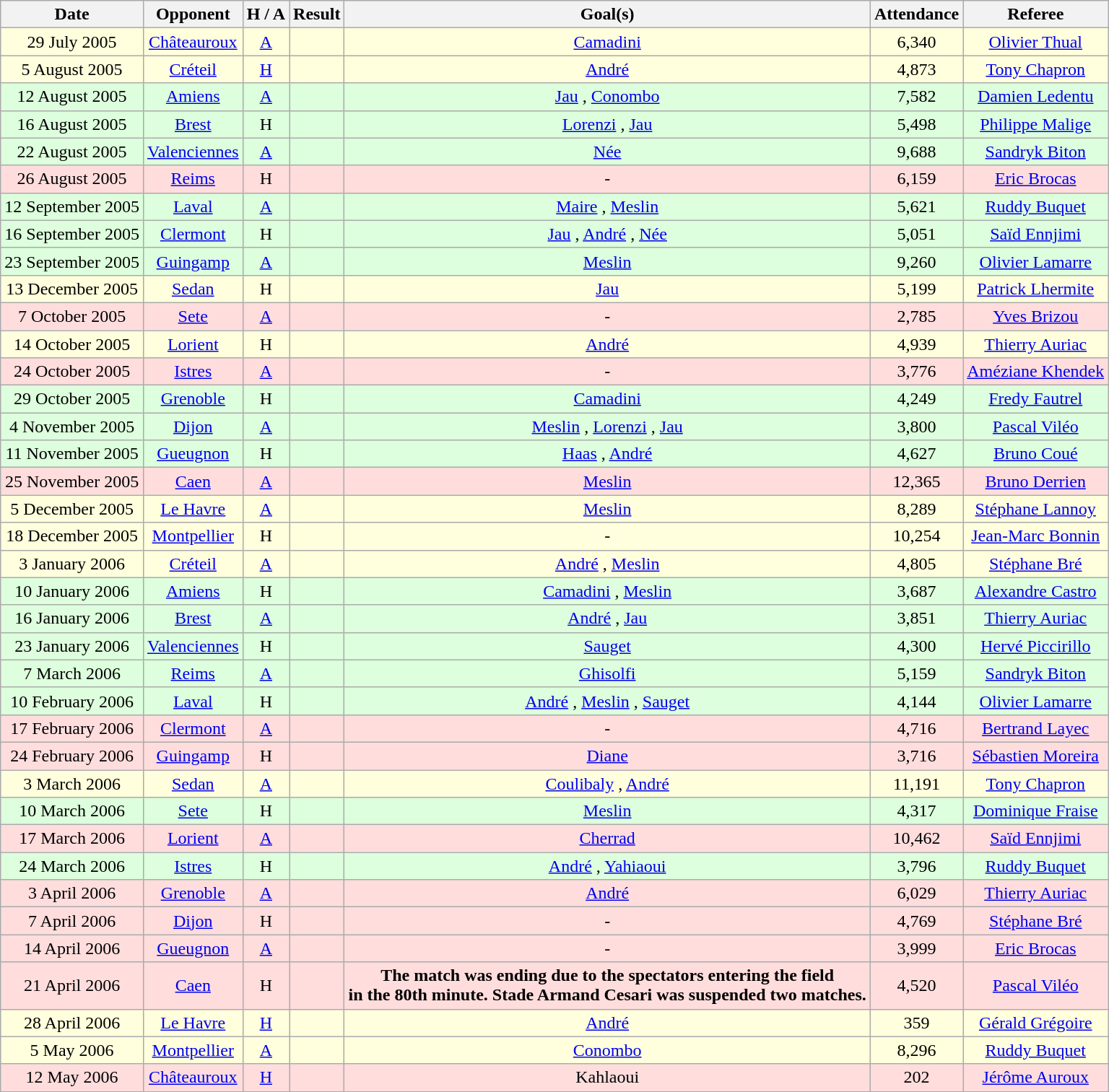<table class="wikitable sortable" style="text-align:center">
<tr>
<th class="sortable">Date</th>
<th>Opponent</th>
<th>H / A</th>
<th>Result</th>
<th>Goal(s)</th>
<th>Attendance</th>
<th>Referee</th>
</tr>
<tr style="background:#ffd;">
<td>29 July 2005</td>
<td><a href='#'>Châteauroux</a></td>
<td><a href='#'>A</a></td>
<td></td>
<td><a href='#'>Camadini</a> </td>
<td>6,340</td>
<td><a href='#'>Olivier Thual</a></td>
</tr>
<tr style="background:#ffd;">
<td>5 August 2005</td>
<td><a href='#'>Créteil</a></td>
<td><a href='#'>H</a></td>
<td></td>
<td><a href='#'>André</a> </td>
<td>4,873</td>
<td><a href='#'>Tony Chapron</a></td>
</tr>
<tr style="background:#dfd;">
<td>12 August 2005</td>
<td><a href='#'>Amiens</a></td>
<td><a href='#'>A</a></td>
<td></td>
<td><a href='#'>Jau</a> , <a href='#'>Conombo</a> </td>
<td>7,582</td>
<td><a href='#'>Damien Ledentu</a></td>
</tr>
<tr style="background:#dfd;">
<td>16 August 2005</td>
<td><a href='#'>Brest</a></td>
<td>H</td>
<td></td>
<td><a href='#'>Lorenzi</a> , <a href='#'>Jau</a> </td>
<td>5,498</td>
<td><a href='#'>Philippe Malige</a></td>
</tr>
<tr style="background:#dfd;">
<td>22 August 2005</td>
<td><a href='#'>Valenciennes</a></td>
<td><a href='#'>A</a></td>
<td></td>
<td><a href='#'>Née</a> </td>
<td>9,688</td>
<td><a href='#'>Sandryk Biton</a></td>
</tr>
<tr style="background:#fdd;">
<td>26 August 2005</td>
<td><a href='#'>Reims</a></td>
<td>H</td>
<td></td>
<td>-</td>
<td>6,159</td>
<td><a href='#'>Eric Brocas</a></td>
</tr>
<tr style="background:#dfd;">
<td>12 September 2005</td>
<td><a href='#'>Laval</a></td>
<td><a href='#'>A</a></td>
<td></td>
<td><a href='#'>Maire</a> , <a href='#'>Meslin</a> </td>
<td>5,621</td>
<td><a href='#'>Ruddy Buquet</a></td>
</tr>
<tr style="background:#dfd;">
<td>16 September 2005</td>
<td><a href='#'>Clermont</a></td>
<td>H</td>
<td></td>
<td><a href='#'>Jau</a> , <a href='#'>André</a> , <a href='#'>Née</a> </td>
<td>5,051</td>
<td><a href='#'>Saïd Ennjimi</a></td>
</tr>
<tr style="background:#dfd;">
<td>23 September 2005</td>
<td><a href='#'>Guingamp</a></td>
<td><a href='#'>A</a></td>
<td></td>
<td><a href='#'>Meslin</a> </td>
<td>9,260</td>
<td><a href='#'>Olivier Lamarre</a></td>
</tr>
<tr style="background:#ffd;">
<td>13 December 2005</td>
<td><a href='#'>Sedan</a></td>
<td>H</td>
<td></td>
<td><a href='#'>Jau</a> </td>
<td>5,199</td>
<td><a href='#'>Patrick Lhermite</a></td>
</tr>
<tr style="background:#fdd;">
<td>7 October 2005</td>
<td><a href='#'>Sete</a></td>
<td><a href='#'>A</a></td>
<td></td>
<td>-</td>
<td>2,785</td>
<td><a href='#'>Yves Brizou</a></td>
</tr>
<tr style="background:#ffd;">
<td>14 October 2005</td>
<td><a href='#'>Lorient</a></td>
<td>H</td>
<td></td>
<td><a href='#'>André</a> </td>
<td>4,939</td>
<td><a href='#'>Thierry Auriac</a></td>
</tr>
<tr style="background:#fdd;">
<td>24 October 2005</td>
<td><a href='#'>Istres</a></td>
<td><a href='#'>A</a></td>
<td></td>
<td>-</td>
<td>3,776</td>
<td><a href='#'>Améziane Khendek</a></td>
</tr>
<tr style="background:#dfd;">
<td>29 October 2005</td>
<td><a href='#'>Grenoble</a></td>
<td>H</td>
<td></td>
<td><a href='#'>Camadini</a> </td>
<td>4,249</td>
<td><a href='#'>Fredy Fautrel</a></td>
</tr>
<tr style="background:#dfd;">
<td>4 November 2005</td>
<td><a href='#'>Dijon</a></td>
<td><a href='#'>A</a></td>
<td></td>
<td><a href='#'>Meslin</a> , <a href='#'>Lorenzi</a> , <a href='#'>Jau</a> </td>
<td>3,800</td>
<td><a href='#'>Pascal Viléo</a></td>
</tr>
<tr style="background:#dfd;">
<td>11 November 2005</td>
<td><a href='#'>Gueugnon</a></td>
<td>H</td>
<td></td>
<td><a href='#'>Haas</a> , <a href='#'>André</a> </td>
<td>4,627</td>
<td><a href='#'>Bruno Coué</a></td>
</tr>
<tr style="background:#fdd;">
<td>25 November 2005</td>
<td><a href='#'>Caen</a></td>
<td><a href='#'>A</a></td>
<td></td>
<td><a href='#'>Meslin</a> </td>
<td>12,365</td>
<td><a href='#'>Bruno Derrien</a></td>
</tr>
<tr style="background:#ffd;">
<td>5 December 2005</td>
<td><a href='#'>Le Havre</a></td>
<td><a href='#'>A</a></td>
<td></td>
<td><a href='#'>Meslin</a> </td>
<td>8,289</td>
<td><a href='#'>Stéphane Lannoy</a></td>
</tr>
<tr style="background:#ffd;">
<td>18 December 2005</td>
<td><a href='#'>Montpellier</a></td>
<td>H</td>
<td></td>
<td>-</td>
<td>10,254</td>
<td><a href='#'>Jean-Marc Bonnin</a></td>
</tr>
<tr style="background:#ffd;">
<td>3 January 2006</td>
<td><a href='#'>Créteil</a></td>
<td><a href='#'>A</a></td>
<td></td>
<td><a href='#'>André</a> , <a href='#'>Meslin</a> </td>
<td>4,805</td>
<td><a href='#'>Stéphane Bré</a></td>
</tr>
<tr style="background:#dfd;">
<td>10 January 2006</td>
<td><a href='#'>Amiens</a></td>
<td>H</td>
<td></td>
<td><a href='#'>Camadini</a> , <a href='#'>Meslin</a> </td>
<td>3,687</td>
<td><a href='#'>Alexandre Castro</a></td>
</tr>
<tr style="background:#dfd;">
<td>16 January 2006</td>
<td><a href='#'>Brest</a></td>
<td><a href='#'>A</a></td>
<td></td>
<td><a href='#'>André</a> , <a href='#'>Jau</a> </td>
<td>3,851</td>
<td><a href='#'>Thierry Auriac</a></td>
</tr>
<tr style="background:#dfd;">
<td>23 January 2006</td>
<td><a href='#'>Valenciennes</a></td>
<td>H</td>
<td></td>
<td><a href='#'>Sauget</a> </td>
<td>4,300</td>
<td><a href='#'>Hervé Piccirillo</a></td>
</tr>
<tr style="background:#dfd;">
<td>7 March 2006</td>
<td><a href='#'>Reims</a></td>
<td><a href='#'>A</a></td>
<td></td>
<td><a href='#'>Ghisolfi</a> </td>
<td>5,159</td>
<td><a href='#'>Sandryk Biton</a></td>
</tr>
<tr style="background:#dfd;">
<td>10 February 2006</td>
<td><a href='#'>Laval</a></td>
<td>H</td>
<td></td>
<td><a href='#'>André</a> , <a href='#'>Meslin</a> , <a href='#'>Sauget</a> </td>
<td>4,144</td>
<td><a href='#'>Olivier Lamarre</a></td>
</tr>
<tr style="background:#fdd;">
<td>17 February 2006</td>
<td><a href='#'>Clermont</a></td>
<td><a href='#'>A</a></td>
<td></td>
<td>-</td>
<td>4,716</td>
<td><a href='#'>Bertrand Layec</a></td>
</tr>
<tr style="background:#fdd;">
<td>24 February 2006</td>
<td><a href='#'>Guingamp</a></td>
<td>H</td>
<td></td>
<td><a href='#'>Diane</a> </td>
<td>3,716</td>
<td><a href='#'>Sébastien Moreira</a></td>
</tr>
<tr style="background:#ffd;">
<td>3 March 2006</td>
<td><a href='#'>Sedan</a></td>
<td><a href='#'>A</a></td>
<td></td>
<td><a href='#'>Coulibaly</a> , <a href='#'>André</a> </td>
<td>11,191</td>
<td><a href='#'>Tony Chapron</a></td>
</tr>
<tr style="background:#dfd;">
<td>10 March 2006</td>
<td><a href='#'>Sete</a></td>
<td>H</td>
<td></td>
<td><a href='#'>Meslin</a> </td>
<td>4,317</td>
<td><a href='#'>Dominique Fraise</a></td>
</tr>
<tr style="background:#fdd;">
<td>17 March 2006</td>
<td><a href='#'>Lorient</a></td>
<td><a href='#'>A</a></td>
<td></td>
<td><a href='#'>Cherrad</a> </td>
<td>10,462</td>
<td><a href='#'>Saïd Ennjimi</a></td>
</tr>
<tr style="background:#dfd;">
<td>24 March 2006</td>
<td><a href='#'>Istres</a></td>
<td>H</td>
<td></td>
<td><a href='#'>André</a> , <a href='#'>Yahiaoui</a> </td>
<td>3,796</td>
<td><a href='#'>Ruddy Buquet</a></td>
</tr>
<tr style="background:#fdd;">
<td>3 April 2006</td>
<td><a href='#'>Grenoble</a></td>
<td><a href='#'>A</a></td>
<td></td>
<td><a href='#'>André</a> </td>
<td>6,029</td>
<td><a href='#'>Thierry Auriac</a></td>
</tr>
<tr style="background:#fdd;">
<td>7 April 2006</td>
<td><a href='#'>Dijon</a></td>
<td>H</td>
<td></td>
<td>-</td>
<td>4,769</td>
<td><a href='#'>Stéphane Bré</a></td>
</tr>
<tr style="background:#fdd;">
<td>14 April 2006</td>
<td><a href='#'>Gueugnon</a></td>
<td><a href='#'>A</a></td>
<td></td>
<td>-</td>
<td>3,999</td>
<td><a href='#'>Eric Brocas</a></td>
</tr>
<tr style="background:#fdd;">
<td>21 April 2006</td>
<td><a href='#'>Caen</a></td>
<td>H</td>
<td></td>
<td><strong>The match was ending due to the spectators entering the field<br>in the 80th minute. Stade Armand Cesari was suspended two matches.</strong></td>
<td>4,520</td>
<td><a href='#'>Pascal Viléo</a></td>
</tr>
<tr style="background:#ffd;">
<td>28 April 2006</td>
<td><a href='#'>Le Havre</a></td>
<td><a href='#'>H</a></td>
<td></td>
<td><a href='#'>André</a> </td>
<td>359</td>
<td><a href='#'>Gérald Grégoire</a></td>
</tr>
<tr style="background:#ffd;">
<td>5 May 2006</td>
<td><a href='#'>Montpellier</a></td>
<td><a href='#'>A</a></td>
<td></td>
<td><a href='#'>Conombo</a> </td>
<td>8,296</td>
<td><a href='#'>Ruddy Buquet</a></td>
</tr>
<tr style="background:#fdd;">
<td>12 May 2006</td>
<td><a href='#'>Châteauroux</a></td>
<td><a href='#'>H</a></td>
<td></td>
<td>Kahlaoui </td>
<td>202</td>
<td><a href='#'>Jérôme Auroux</a></td>
</tr>
</table>
